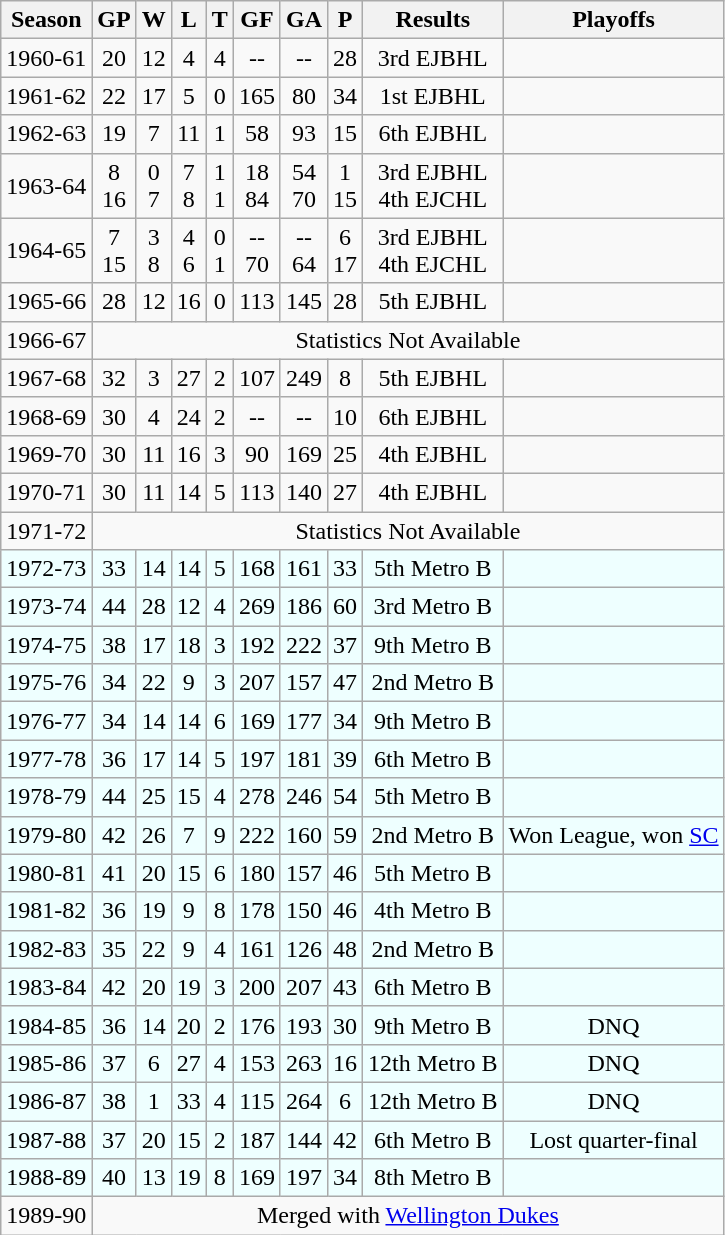<table class="wikitable">
<tr>
<th>Season</th>
<th>GP</th>
<th>W</th>
<th>L</th>
<th>T</th>
<th>GF</th>
<th>GA</th>
<th>P</th>
<th>Results</th>
<th>Playoffs</th>
</tr>
<tr align="center">
<td>1960-61</td>
<td>20</td>
<td>12</td>
<td>4</td>
<td>4</td>
<td>--</td>
<td>--</td>
<td>28</td>
<td>3rd EJBHL</td>
<td></td>
</tr>
<tr align="center">
<td>1961-62</td>
<td>22</td>
<td>17</td>
<td>5</td>
<td>0</td>
<td>165</td>
<td>80</td>
<td>34</td>
<td>1st EJBHL</td>
<td></td>
</tr>
<tr align="center">
<td>1962-63</td>
<td>19</td>
<td>7</td>
<td>11</td>
<td>1</td>
<td>58</td>
<td>93</td>
<td>15</td>
<td>6th EJBHL</td>
<td></td>
</tr>
<tr align="center">
<td>1963-64</td>
<td>8<br>16</td>
<td>0<br>7</td>
<td>7<br>8</td>
<td>1<br>1</td>
<td>18<br>84</td>
<td>54<br>70</td>
<td>1<br>15</td>
<td>3rd EJBHL<br>4th EJCHL</td>
<td></td>
</tr>
<tr align="center">
<td>1964-65</td>
<td>7<br>15</td>
<td>3<br>8</td>
<td>4<br>6</td>
<td>0<br>1</td>
<td>--<br>70</td>
<td>--<br>64</td>
<td>6<br>17</td>
<td>3rd EJBHL<br>4th EJCHL</td>
<td></td>
</tr>
<tr align="center">
<td>1965-66</td>
<td>28</td>
<td>12</td>
<td>16</td>
<td>0</td>
<td>113</td>
<td>145</td>
<td>28</td>
<td>5th EJBHL</td>
<td></td>
</tr>
<tr align="center">
<td>1966-67</td>
<td colspan="11">Statistics Not Available</td>
</tr>
<tr align="center">
<td>1967-68</td>
<td>32</td>
<td>3</td>
<td>27</td>
<td>2</td>
<td>107</td>
<td>249</td>
<td>8</td>
<td>5th EJBHL</td>
<td></td>
</tr>
<tr align="center">
<td>1968-69</td>
<td>30</td>
<td>4</td>
<td>24</td>
<td>2</td>
<td>--</td>
<td>--</td>
<td>10</td>
<td>6th EJBHL</td>
<td></td>
</tr>
<tr align="center">
<td>1969-70</td>
<td>30</td>
<td>11</td>
<td>16</td>
<td>3</td>
<td>90</td>
<td>169</td>
<td>25</td>
<td>4th EJBHL</td>
<td></td>
</tr>
<tr align="center">
<td>1970-71</td>
<td>30</td>
<td>11</td>
<td>14</td>
<td>5</td>
<td>113</td>
<td>140</td>
<td>27</td>
<td>4th EJBHL</td>
<td></td>
</tr>
<tr align="center">
<td>1971-72</td>
<td colspan="11">Statistics Not Available</td>
</tr>
<tr align="center" bgcolor="#EEFFFF">
<td>1972-73</td>
<td>33</td>
<td>14</td>
<td>14</td>
<td>5</td>
<td>168</td>
<td>161</td>
<td>33</td>
<td>5th Metro B</td>
<td></td>
</tr>
<tr align="center" bgcolor="#EEFFFF">
<td>1973-74</td>
<td>44</td>
<td>28</td>
<td>12</td>
<td>4</td>
<td>269</td>
<td>186</td>
<td>60</td>
<td>3rd Metro B</td>
<td></td>
</tr>
<tr align="center" bgcolor="#EEFFFF">
<td>1974-75</td>
<td>38</td>
<td>17</td>
<td>18</td>
<td>3</td>
<td>192</td>
<td>222</td>
<td>37</td>
<td>9th Metro B</td>
<td></td>
</tr>
<tr align="center" bgcolor="#EEFFFF">
<td>1975-76</td>
<td>34</td>
<td>22</td>
<td>9</td>
<td>3</td>
<td>207</td>
<td>157</td>
<td>47</td>
<td>2nd Metro B</td>
<td></td>
</tr>
<tr align="center" bgcolor="#EEFFFF">
<td>1976-77</td>
<td>34</td>
<td>14</td>
<td>14</td>
<td>6</td>
<td>169</td>
<td>177</td>
<td>34</td>
<td>9th Metro B</td>
<td></td>
</tr>
<tr align="center" bgcolor="#EEFFFF">
<td>1977-78</td>
<td>36</td>
<td>17</td>
<td>14</td>
<td>5</td>
<td>197</td>
<td>181</td>
<td>39</td>
<td>6th Metro B</td>
<td></td>
</tr>
<tr align="center" bgcolor="#EEFFFF">
<td>1978-79</td>
<td>44</td>
<td>25</td>
<td>15</td>
<td>4</td>
<td>278</td>
<td>246</td>
<td>54</td>
<td>5th Metro B</td>
<td></td>
</tr>
<tr align="center" bgcolor="#EEFFFF">
<td>1979-80</td>
<td>42</td>
<td>26</td>
<td>7</td>
<td>9</td>
<td>222</td>
<td>160</td>
<td>59</td>
<td>2nd Metro B</td>
<td>Won League, won <a href='#'>SC</a></td>
</tr>
<tr align="center" bgcolor="#EEFFFF">
<td>1980-81</td>
<td>41</td>
<td>20</td>
<td>15</td>
<td>6</td>
<td>180</td>
<td>157</td>
<td>46</td>
<td>5th Metro B</td>
<td></td>
</tr>
<tr align="center" bgcolor="#EEFFFF">
<td>1981-82</td>
<td>36</td>
<td>19</td>
<td>9</td>
<td>8</td>
<td>178</td>
<td>150</td>
<td>46</td>
<td>4th Metro B</td>
<td></td>
</tr>
<tr align="center" bgcolor="#EEFFFF">
<td>1982-83</td>
<td>35</td>
<td>22</td>
<td>9</td>
<td>4</td>
<td>161</td>
<td>126</td>
<td>48</td>
<td>2nd Metro B</td>
<td></td>
</tr>
<tr align="center" bgcolor="#EEFFFF">
<td>1983-84</td>
<td>42</td>
<td>20</td>
<td>19</td>
<td>3</td>
<td>200</td>
<td>207</td>
<td>43</td>
<td>6th Metro B</td>
<td></td>
</tr>
<tr align="center" bgcolor="#EEFFFF">
<td>1984-85</td>
<td>36</td>
<td>14</td>
<td>20</td>
<td>2</td>
<td>176</td>
<td>193</td>
<td>30</td>
<td>9th Metro B</td>
<td>DNQ</td>
</tr>
<tr align="center" bgcolor="#EEFFFF">
<td>1985-86</td>
<td>37</td>
<td>6</td>
<td>27</td>
<td>4</td>
<td>153</td>
<td>263</td>
<td>16</td>
<td>12th Metro B</td>
<td>DNQ</td>
</tr>
<tr align="center" bgcolor="#EEFFFF">
<td>1986-87</td>
<td>38</td>
<td>1</td>
<td>33</td>
<td>4</td>
<td>115</td>
<td>264</td>
<td>6</td>
<td>12th Metro B</td>
<td>DNQ</td>
</tr>
<tr align="center" bgcolor="#EEFFFF">
<td>1987-88</td>
<td>37</td>
<td>20</td>
<td>15</td>
<td>2</td>
<td>187</td>
<td>144</td>
<td>42</td>
<td>6th Metro B</td>
<td>Lost quarter-final</td>
</tr>
<tr align="center" bgcolor="#EEFFFF">
<td>1988-89</td>
<td>40</td>
<td>13</td>
<td>19</td>
<td>8</td>
<td>169</td>
<td>197</td>
<td>34</td>
<td>8th Metro B</td>
<td></td>
</tr>
<tr align="center">
<td>1989-90</td>
<td colspan="11">Merged with <a href='#'>Wellington Dukes</a></td>
</tr>
</table>
